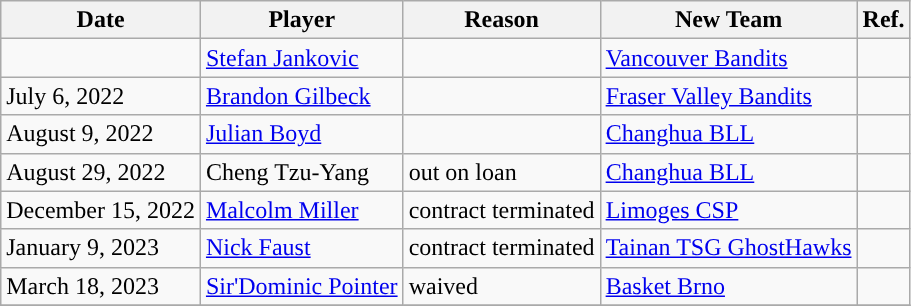<table class="wikitable">
<tr>
<th>Date</th>
<th>Player</th>
<th>Reason</th>
<th>New Team</th>
<th>Ref.</th>
</tr>
<tr>
<td></td>
<td><a href='#'>Stefan Jankovic</a></td>
<td></td>
<td><a href='#'>Vancouver Bandits</a></td>
<td></td>
</tr>
<tr>
<td>July 6, 2022</td>
<td><a href='#'>Brandon Gilbeck</a></td>
<td></td>
<td><a href='#'>Fraser Valley Bandits</a></td>
<td></td>
</tr>
<tr>
<td>August 9, 2022</td>
<td><a href='#'>Julian Boyd</a></td>
<td></td>
<td><a href='#'>Changhua BLL</a></td>
<td></td>
</tr>
<tr>
<td>August 29, 2022</td>
<td>Cheng Tzu-Yang</td>
<td>out on loan</td>
<td><a href='#'>Changhua BLL</a></td>
<td></td>
</tr>
<tr>
<td>December 15, 2022</td>
<td><a href='#'>Malcolm Miller</a></td>
<td>contract terminated</td>
<td><a href='#'>Limoges CSP</a></td>
<td></td>
</tr>
<tr>
<td>January 9, 2023</td>
<td><a href='#'>Nick Faust</a></td>
<td>contract terminated</td>
<td><a href='#'>Tainan TSG GhostHawks</a></td>
<td></td>
</tr>
<tr>
<td>March 18, 2023</td>
<td><a href='#'>Sir'Dominic Pointer</a></td>
<td>waived</td>
<td><a href='#'>Basket Brno</a></td>
<td></td>
</tr>
<tr>
</tr>
</table>
